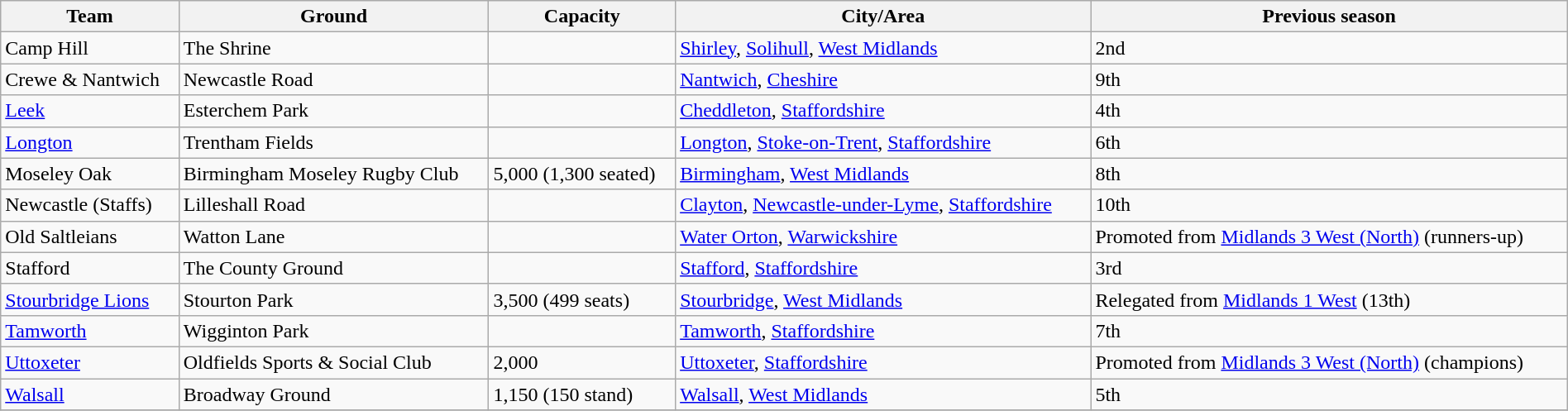<table class="wikitable sortable" width=100%>
<tr>
<th>Team</th>
<th>Ground</th>
<th>Capacity</th>
<th>City/Area</th>
<th>Previous season</th>
</tr>
<tr>
<td>Camp Hill</td>
<td>The Shrine</td>
<td></td>
<td><a href='#'>Shirley</a>, <a href='#'>Solihull</a>, <a href='#'>West Midlands</a></td>
<td>2nd</td>
</tr>
<tr>
<td>Crewe & Nantwich</td>
<td>Newcastle Road</td>
<td></td>
<td><a href='#'>Nantwich</a>, <a href='#'>Cheshire</a></td>
<td>9th</td>
</tr>
<tr>
<td><a href='#'>Leek</a></td>
<td>Esterchem Park</td>
<td></td>
<td><a href='#'>Cheddleton</a>, <a href='#'>Staffordshire</a></td>
<td>4th</td>
</tr>
<tr>
<td><a href='#'>Longton</a></td>
<td>Trentham Fields</td>
<td></td>
<td><a href='#'>Longton</a>, <a href='#'>Stoke-on-Trent</a>, <a href='#'>Staffordshire</a></td>
<td>6th</td>
</tr>
<tr>
<td>Moseley Oak</td>
<td>Birmingham Moseley Rugby Club</td>
<td>5,000 (1,300 seated)</td>
<td><a href='#'>Birmingham</a>, <a href='#'>West Midlands</a></td>
<td>8th</td>
</tr>
<tr>
<td>Newcastle (Staffs)</td>
<td>Lilleshall Road</td>
<td></td>
<td><a href='#'>Clayton</a>, <a href='#'>Newcastle-under-Lyme</a>, <a href='#'>Staffordshire</a></td>
<td>10th</td>
</tr>
<tr>
<td>Old Saltleians</td>
<td>Watton Lane</td>
<td></td>
<td><a href='#'>Water Orton</a>, <a href='#'>Warwickshire</a></td>
<td>Promoted from <a href='#'>Midlands 3 West (North)</a> (runners-up)</td>
</tr>
<tr>
<td>Stafford</td>
<td>The County Ground</td>
<td></td>
<td><a href='#'>Stafford</a>, <a href='#'>Staffordshire</a></td>
<td>3rd</td>
</tr>
<tr>
<td><a href='#'>Stourbridge Lions</a></td>
<td>Stourton Park</td>
<td>3,500 (499 seats)</td>
<td><a href='#'>Stourbridge</a>, <a href='#'>West Midlands</a></td>
<td>Relegated from <a href='#'>Midlands 1 West</a> (13th)</td>
</tr>
<tr>
<td><a href='#'>Tamworth</a></td>
<td>Wigginton Park</td>
<td></td>
<td><a href='#'>Tamworth</a>, <a href='#'>Staffordshire</a></td>
<td>7th</td>
</tr>
<tr>
<td><a href='#'>Uttoxeter</a></td>
<td>Oldfields Sports & Social Club</td>
<td>2,000</td>
<td><a href='#'>Uttoxeter</a>, <a href='#'>Staffordshire</a></td>
<td>Promoted from <a href='#'>Midlands 3 West (North)</a> (champions)</td>
</tr>
<tr>
<td><a href='#'>Walsall</a></td>
<td>Broadway Ground</td>
<td>1,150 (150 stand)</td>
<td><a href='#'>Walsall</a>, <a href='#'>West Midlands</a></td>
<td>5th</td>
</tr>
<tr>
</tr>
</table>
